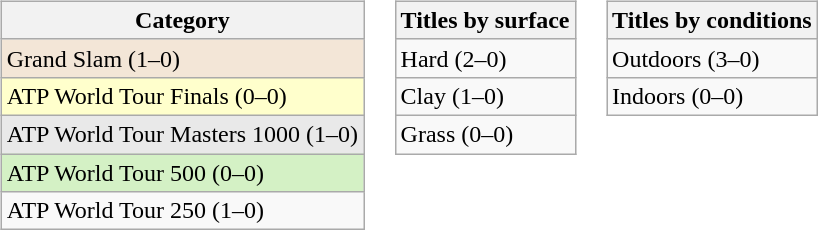<table>
<tr>
<td valign=top><br><table class=wikitable>
<tr>
<th>Category</th>
</tr>
<tr style="background:#f3e6d7;">
<td>Grand Slam (1–0)</td>
</tr>
<tr style="background:#ffc;">
<td>ATP World Tour Finals (0–0)</td>
</tr>
<tr style="background:#e9e9e9;">
<td>ATP World Tour Masters 1000 (1–0)</td>
</tr>
<tr style="background:#d4f1c5;">
<td>ATP World Tour 500 (0–0)</td>
</tr>
<tr>
<td>ATP World Tour 250 (1–0)</td>
</tr>
</table>
</td>
<td valign=top><br><table class=wikitable>
<tr>
<th>Titles by surface</th>
</tr>
<tr>
<td>Hard (2–0)</td>
</tr>
<tr>
<td>Clay (1–0)</td>
</tr>
<tr>
<td>Grass (0–0)</td>
</tr>
</table>
</td>
<td valign=top><br><table class=wikitable>
<tr>
<th>Titles by conditions</th>
</tr>
<tr>
<td>Outdoors (3–0)</td>
</tr>
<tr>
<td>Indoors (0–0)</td>
</tr>
</table>
</td>
</tr>
</table>
